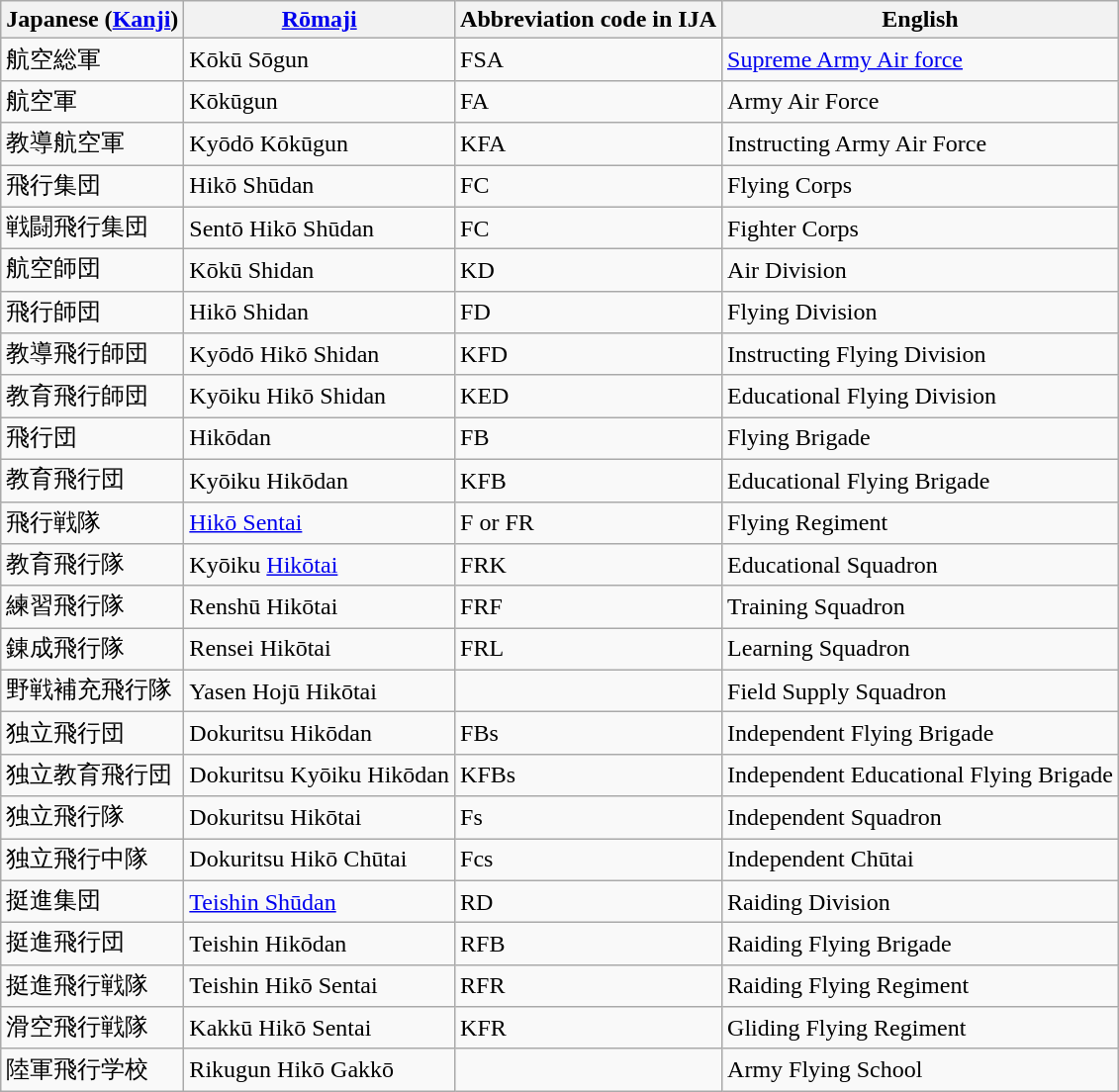<table class="wikitable">
<tr>
<th>Japanese (<a href='#'>Kanji</a>)</th>
<th><a href='#'>Rōmaji</a></th>
<th>Abbreviation code in IJA</th>
<th>English</th>
</tr>
<tr>
<td>航空総軍</td>
<td>Kōkū Sōgun</td>
<td>FSA</td>
<td><a href='#'>Supreme Army Air force</a></td>
</tr>
<tr>
<td>航空軍</td>
<td>Kōkūgun</td>
<td>FA</td>
<td>Army Air Force</td>
</tr>
<tr>
<td>教導航空軍</td>
<td>Kyōdō Kōkūgun</td>
<td>KFA</td>
<td>Instructing Army Air Force</td>
</tr>
<tr>
<td>飛行集団</td>
<td>Hikō Shūdan</td>
<td>FC</td>
<td>Flying Corps</td>
</tr>
<tr>
<td>戦闘飛行集団</td>
<td>Sentō Hikō Shūdan</td>
<td>FC</td>
<td>Fighter Corps</td>
</tr>
<tr>
<td>航空師団</td>
<td>Kōkū Shidan</td>
<td>KD</td>
<td>Air Division</td>
</tr>
<tr>
<td>飛行師団</td>
<td>Hikō Shidan</td>
<td>FD</td>
<td>Flying Division</td>
</tr>
<tr>
<td>教導飛行師団</td>
<td>Kyōdō Hikō Shidan</td>
<td>KFD</td>
<td>Instructing Flying Division</td>
</tr>
<tr>
<td>教育飛行師団</td>
<td>Kyōiku Hikō Shidan</td>
<td>KED</td>
<td>Educational Flying Division</td>
</tr>
<tr>
<td>飛行団</td>
<td>Hikōdan</td>
<td>FB</td>
<td>Flying Brigade</td>
</tr>
<tr>
<td>教育飛行団</td>
<td>Kyōiku Hikōdan</td>
<td>KFB</td>
<td>Educational Flying Brigade</td>
</tr>
<tr>
<td>飛行戦隊</td>
<td><a href='#'>Hikō Sentai</a></td>
<td>F or FR</td>
<td>Flying Regiment</td>
</tr>
<tr>
<td>教育飛行隊</td>
<td>Kyōiku <a href='#'>Hikōtai</a></td>
<td>FRK</td>
<td>Educational Squadron</td>
</tr>
<tr>
<td>練習飛行隊</td>
<td>Renshū Hikōtai</td>
<td>FRF</td>
<td>Training Squadron</td>
</tr>
<tr>
<td>錬成飛行隊</td>
<td>Rensei Hikōtai</td>
<td>FRL</td>
<td>Learning Squadron</td>
</tr>
<tr>
<td>野戦補充飛行隊</td>
<td>Yasen Hojū Hikōtai</td>
<td></td>
<td>Field Supply Squadron</td>
</tr>
<tr>
<td>独立飛行団</td>
<td>Dokuritsu Hikōdan</td>
<td>FBs</td>
<td>Independent Flying Brigade</td>
</tr>
<tr>
<td>独立教育飛行団</td>
<td>Dokuritsu Kyōiku Hikōdan</td>
<td>KFBs</td>
<td>Independent Educational Flying Brigade</td>
</tr>
<tr>
<td>独立飛行隊</td>
<td>Dokuritsu Hikōtai</td>
<td>Fs</td>
<td>Independent Squadron</td>
</tr>
<tr>
<td>独立飛行中隊</td>
<td>Dokuritsu Hikō Chūtai</td>
<td>Fcs</td>
<td>Independent Chūtai</td>
</tr>
<tr>
<td>挺進集団</td>
<td><a href='#'>Teishin Shūdan</a></td>
<td>RD</td>
<td>Raiding Division</td>
</tr>
<tr>
<td>挺進飛行団</td>
<td>Teishin Hikōdan</td>
<td>RFB</td>
<td>Raiding Flying Brigade</td>
</tr>
<tr>
<td>挺進飛行戦隊</td>
<td>Teishin Hikō Sentai</td>
<td>RFR</td>
<td>Raiding Flying Regiment</td>
</tr>
<tr>
<td>滑空飛行戦隊</td>
<td>Kakkū Hikō Sentai</td>
<td>KFR</td>
<td>Gliding Flying Regiment</td>
</tr>
<tr>
<td>陸軍飛行学校</td>
<td>Rikugun Hikō Gakkō</td>
<td></td>
<td>Army Flying School</td>
</tr>
</table>
